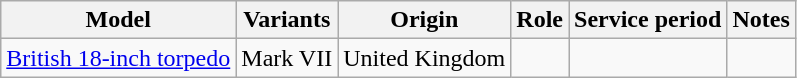<table class="wikitable sortable">
<tr>
<th>Model</th>
<th>Variants</th>
<th>Origin</th>
<th>Role</th>
<th>Service period</th>
<th>Notes</th>
</tr>
<tr>
<td><a href='#'>British 18-inch torpedo</a></td>
<td>Mark VII</td>
<td>United Kingdom</td>
<td></td>
<td></td>
<td></td>
</tr>
</table>
